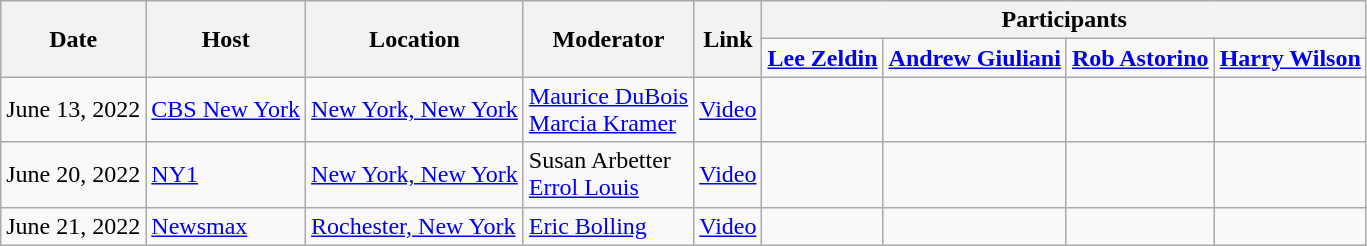<table class="wikitable">
<tr>
<th rowspan="2">Date</th>
<th rowspan="2">Host</th>
<th rowspan="2">Location</th>
<th rowspan="2">Moderator</th>
<th rowspan="2">Link</th>
<th colspan="4">Participants</th>
</tr>
<tr>
<td><strong><a href='#'>Lee Zeldin</a></strong></td>
<td><strong><a href='#'>Andrew Giuliani</a></strong></td>
<td><strong><a href='#'>Rob Astorino</a></strong></td>
<td><strong><a href='#'>Harry Wilson</a></strong></td>
</tr>
<tr>
<td>June 13, 2022</td>
<td><a href='#'>CBS New York</a></td>
<td><a href='#'>New York, New York</a></td>
<td><a href='#'>Maurice DuBois</a><br><a href='#'>Marcia Kramer</a></td>
<td><a href='#'>Video</a></td>
<td></td>
<td></td>
<td></td>
<td></td>
</tr>
<tr>
<td>June 20, 2022</td>
<td><a href='#'>NY1</a></td>
<td><a href='#'>New York, New York</a></td>
<td>Susan Arbetter<br><a href='#'>Errol Louis</a></td>
<td><a href='#'>Video</a></td>
<td></td>
<td></td>
<td></td>
<td></td>
</tr>
<tr>
<td>June 21, 2022</td>
<td><a href='#'>Newsmax</a></td>
<td><a href='#'>Rochester, New York</a></td>
<td><a href='#'>Eric Bolling</a></td>
<td><a href='#'>Video</a></td>
<td></td>
<td></td>
<td></td>
<td></td>
</tr>
</table>
